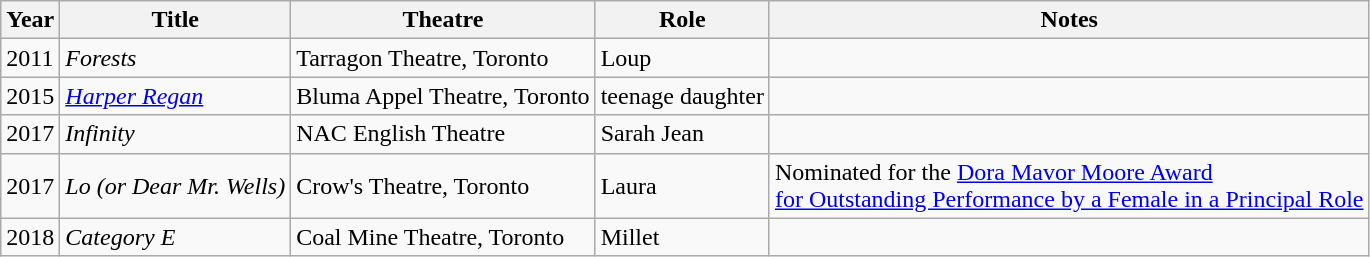<table class="wikitable sortable">
<tr>
<th>Year</th>
<th>Title</th>
<th>Theatre</th>
<th>Role</th>
<th>Notes</th>
</tr>
<tr>
<td>2011</td>
<td><em>Forests</em></td>
<td>Tarragon Theatre, Toronto</td>
<td>Loup</td>
<td></td>
</tr>
<tr>
<td>2015</td>
<td><em><a href='#'>Harper Regan</a></em></td>
<td>Bluma Appel Theatre, Toronto</td>
<td>teenage daughter</td>
<td></td>
</tr>
<tr>
<td>2017</td>
<td><em>Infinity</em></td>
<td>NAC English Theatre</td>
<td>Sarah Jean</td>
<td></td>
</tr>
<tr>
<td>2017</td>
<td><em>Lo (or Dear Mr. Wells)</em></td>
<td>Crow's Theatre, Toronto</td>
<td>Laura</td>
<td>Nominated for the <a href='#'>Dora Mavor Moore Award<br>
 for Outstanding Performance by a Female in a Principal Role</a></td>
</tr>
<tr>
<td>2018</td>
<td><em>Category E</em></td>
<td>Coal Mine Theatre, Toronto</td>
<td>Millet</td>
<td></td>
</tr>
</table>
